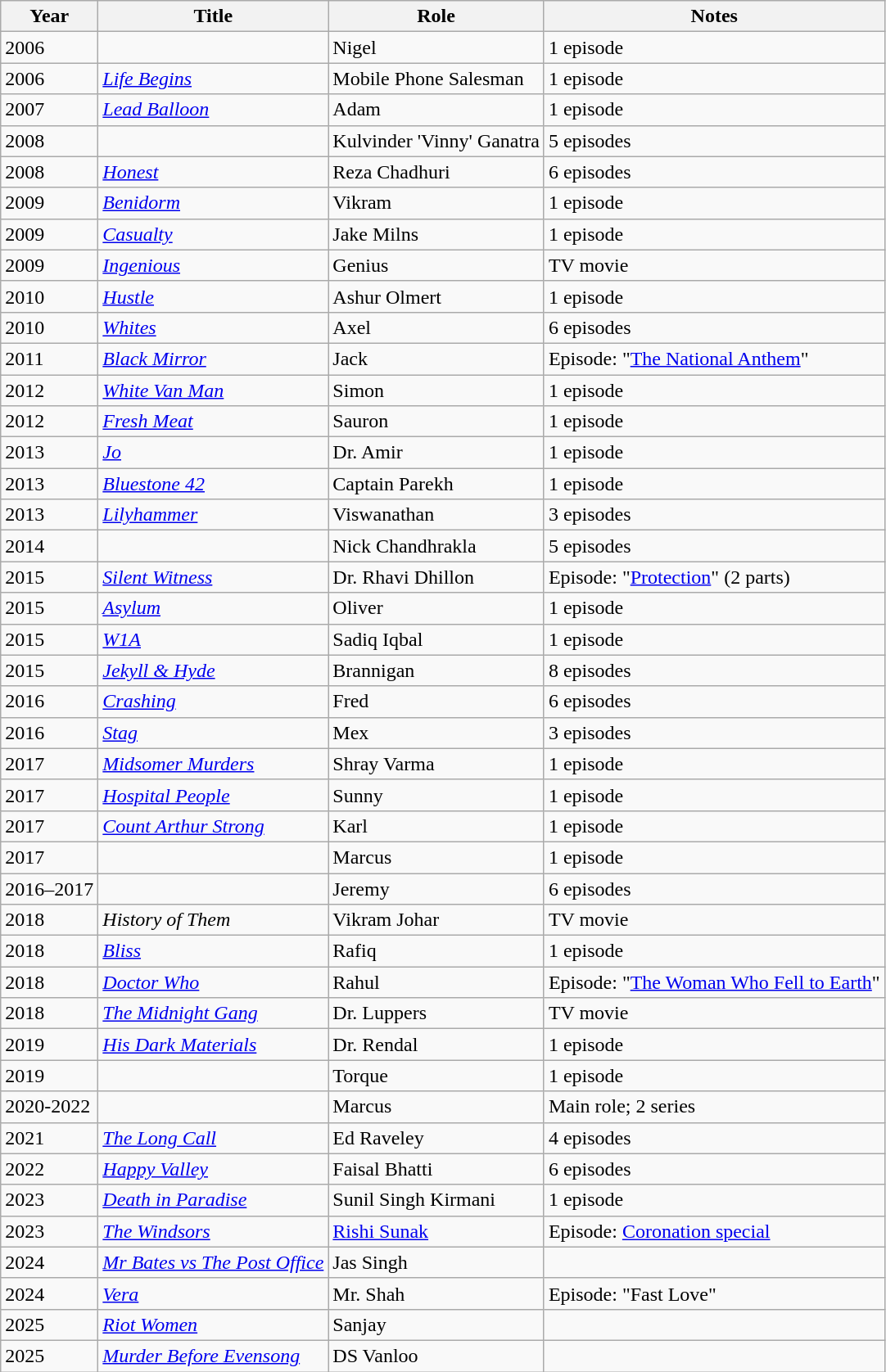<table class="wikitable sortable">
<tr>
<th>Year</th>
<th>Title</th>
<th>Role</th>
<th>Notes</th>
</tr>
<tr>
<td>2006</td>
<td><em></em></td>
<td>Nigel</td>
<td>1 episode</td>
</tr>
<tr>
<td>2006</td>
<td><em><a href='#'>Life Begins</a></em></td>
<td>Mobile Phone Salesman</td>
<td>1 episode</td>
</tr>
<tr>
<td>2007</td>
<td><em><a href='#'>Lead Balloon</a></em></td>
<td>Adam</td>
<td>1 episode</td>
</tr>
<tr>
<td>2008</td>
<td><em></em></td>
<td>Kulvinder 'Vinny' Ganatra</td>
<td>5 episodes</td>
</tr>
<tr>
<td>2008</td>
<td><em><a href='#'>Honest</a></em></td>
<td>Reza Chadhuri</td>
<td>6 episodes</td>
</tr>
<tr>
<td>2009</td>
<td><em><a href='#'>Benidorm</a></em></td>
<td>Vikram</td>
<td>1 episode</td>
</tr>
<tr>
<td>2009</td>
<td><em><a href='#'>Casualty</a></em></td>
<td>Jake Milns</td>
<td>1 episode</td>
</tr>
<tr>
<td>2009</td>
<td><em><a href='#'>Ingenious</a></em></td>
<td>Genius</td>
<td>TV movie</td>
</tr>
<tr>
<td>2010</td>
<td><em><a href='#'>Hustle</a></em></td>
<td>Ashur Olmert</td>
<td>1 episode</td>
</tr>
<tr>
<td>2010</td>
<td><em><a href='#'>Whites</a></em></td>
<td>Axel</td>
<td>6 episodes</td>
</tr>
<tr>
<td>2011</td>
<td><em><a href='#'>Black Mirror</a></em></td>
<td>Jack</td>
<td>Episode: "<a href='#'>The National Anthem</a>"</td>
</tr>
<tr>
<td>2012</td>
<td><em><a href='#'>White Van Man</a></em></td>
<td>Simon</td>
<td>1 episode</td>
</tr>
<tr>
<td>2012</td>
<td><em><a href='#'>Fresh Meat</a></em></td>
<td>Sauron</td>
<td>1 episode</td>
</tr>
<tr>
<td>2013</td>
<td><em><a href='#'>Jo</a></em></td>
<td>Dr. Amir</td>
<td>1 episode</td>
</tr>
<tr>
<td>2013</td>
<td><em><a href='#'>Bluestone 42</a></em></td>
<td>Captain Parekh</td>
<td>1 episode</td>
</tr>
<tr>
<td>2013</td>
<td><em><a href='#'>Lilyhammer</a></em></td>
<td>Viswanathan</td>
<td>3 episodes</td>
</tr>
<tr>
<td>2014</td>
<td><em></em></td>
<td>Nick Chandhrakla</td>
<td>5 episodes</td>
</tr>
<tr>
<td>2015</td>
<td><em><a href='#'>Silent Witness</a></em></td>
<td>Dr. Rhavi Dhillon</td>
<td>Episode: "<a href='#'>Protection</a>" (2 parts)</td>
</tr>
<tr>
<td>2015</td>
<td><em><a href='#'>Asylum</a></em></td>
<td>Oliver</td>
<td>1 episode</td>
</tr>
<tr>
<td>2015</td>
<td><em><a href='#'>W1A</a></em></td>
<td>Sadiq Iqbal</td>
<td>1 episode</td>
</tr>
<tr>
<td>2015</td>
<td><em><a href='#'>Jekyll & Hyde</a></em></td>
<td>Brannigan</td>
<td>8 episodes</td>
</tr>
<tr>
<td>2016</td>
<td><em><a href='#'>Crashing</a></em></td>
<td>Fred</td>
<td>6 episodes</td>
</tr>
<tr>
<td>2016</td>
<td><em><a href='#'>Stag</a></em></td>
<td>Mex</td>
<td>3 episodes</td>
</tr>
<tr>
<td>2017</td>
<td><em><a href='#'>Midsomer Murders</a></em></td>
<td>Shray Varma</td>
<td>1 episode</td>
</tr>
<tr>
<td>2017</td>
<td><em><a href='#'>Hospital People</a></em></td>
<td>Sunny</td>
<td>1 episode</td>
</tr>
<tr>
<td>2017</td>
<td><em><a href='#'>Count Arthur Strong</a></em></td>
<td>Karl</td>
<td>1 episode</td>
</tr>
<tr>
<td>2017</td>
<td><em></em></td>
<td>Marcus</td>
<td>1 episode</td>
</tr>
<tr>
<td>2016–2017</td>
<td><em></em></td>
<td>Jeremy</td>
<td>6 episodes</td>
</tr>
<tr>
<td>2018</td>
<td><em>History of Them</em></td>
<td>Vikram Johar</td>
<td>TV movie</td>
</tr>
<tr>
<td>2018</td>
<td><em><a href='#'>Bliss</a></em></td>
<td>Rafiq</td>
<td>1 episode</td>
</tr>
<tr>
<td>2018</td>
<td><em><a href='#'>Doctor Who</a></em></td>
<td>Rahul</td>
<td>Episode: "<a href='#'>The Woman Who Fell to Earth</a>"</td>
</tr>
<tr>
<td>2018</td>
<td><em><a href='#'>The Midnight Gang</a></em></td>
<td>Dr. Luppers</td>
<td>TV movie</td>
</tr>
<tr>
<td>2019</td>
<td><em><a href='#'>His Dark Materials</a></em></td>
<td>Dr. Rendal</td>
<td>1 episode</td>
</tr>
<tr>
<td>2019</td>
<td><em></em></td>
<td>Torque</td>
<td>1 episode</td>
</tr>
<tr>
<td>2020-2022</td>
<td><em></em></td>
<td>Marcus</td>
<td>Main role; 2 series</td>
</tr>
<tr>
<td>2021</td>
<td><em><a href='#'>The Long Call</a></em></td>
<td>Ed Raveley</td>
<td>4 episodes</td>
</tr>
<tr>
<td>2022</td>
<td><em><a href='#'>Happy Valley</a></em></td>
<td>Faisal Bhatti</td>
<td>6 episodes</td>
</tr>
<tr>
<td>2023</td>
<td><em><a href='#'>Death in Paradise</a></em></td>
<td>Sunil Singh Kirmani</td>
<td>1 episode</td>
</tr>
<tr>
<td>2023</td>
<td><em><a href='#'>The Windsors</a></em></td>
<td><a href='#'>Rishi Sunak</a></td>
<td>Episode: <a href='#'>Coronation special</a></td>
</tr>
<tr>
<td>2024</td>
<td><em><a href='#'>Mr Bates vs The Post Office</a></em></td>
<td>Jas Singh</td>
<td></td>
</tr>
<tr>
<td>2024</td>
<td><em><a href='#'>Vera</a></em></td>
<td>Mr. Shah</td>
<td>Episode: "Fast Love"</td>
</tr>
<tr>
<td>2025</td>
<td><em><a href='#'>Riot Women</a></em></td>
<td>Sanjay</td>
<td></td>
</tr>
<tr>
<td>2025</td>
<td><em><a href='#'>Murder Before Evensong</a></em></td>
<td>DS Vanloo</td>
<td></td>
</tr>
</table>
